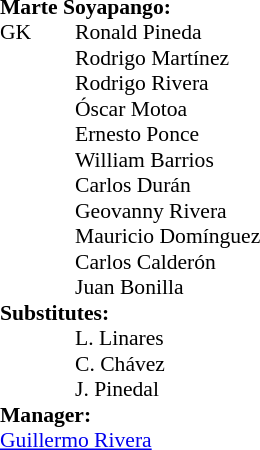<table style="font-size: 90%" cellspacing="0" cellpadding="0">
<tr>
<td colspan="4"><strong>Marte Soyapango:</strong></td>
</tr>
<tr>
<th width="25"></th>
<th width="25"></th>
</tr>
<tr>
<td>GK</td>
<td><strong></strong></td>
<td> Ronald Pineda</td>
</tr>
<tr>
<td></td>
<td><strong></strong></td>
<td> Rodrigo Martínez</td>
</tr>
<tr>
<td></td>
<td><strong></strong></td>
<td> Rodrigo Rivera</td>
</tr>
<tr>
<td></td>
<td><strong></strong></td>
<td> Óscar Motoa</td>
</tr>
<tr>
<td></td>
<td><strong></strong></td>
<td> Ernesto Ponce</td>
<td></td>
<td></td>
</tr>
<tr>
<td></td>
<td><strong></strong></td>
<td> William Barrios</td>
</tr>
<tr>
<td></td>
<td><strong></strong></td>
<td> Carlos Durán</td>
<td></td>
<td></td>
</tr>
<tr>
<td></td>
<td><strong></strong></td>
<td> Geovanny Rivera</td>
<td></td>
<td></td>
</tr>
<tr>
<td></td>
<td><strong></strong></td>
<td> Mauricio Domínguez</td>
<td></td>
<td></td>
</tr>
<tr>
<td></td>
<td><strong></strong></td>
<td> Carlos Calderón</td>
</tr>
<tr>
<td></td>
<td><strong></strong></td>
<td> Juan Bonilla</td>
</tr>
<tr>
<td colspan=3><strong>Substitutes:</strong></td>
</tr>
<tr>
<td></td>
<td><strong></strong></td>
<td> L. Linares</td>
<td></td>
<td></td>
</tr>
<tr>
<td></td>
<td><strong></strong></td>
<td> C. Chávez</td>
<td></td>
<td></td>
</tr>
<tr>
<td></td>
<td><strong></strong></td>
<td> J. Pinedal</td>
<td></td>
<td></td>
</tr>
<tr>
<td colspan=3><strong>Manager:</strong></td>
</tr>
<tr>
<td colspan=4> <a href='#'>Guillermo Rivera</a></td>
</tr>
</table>
